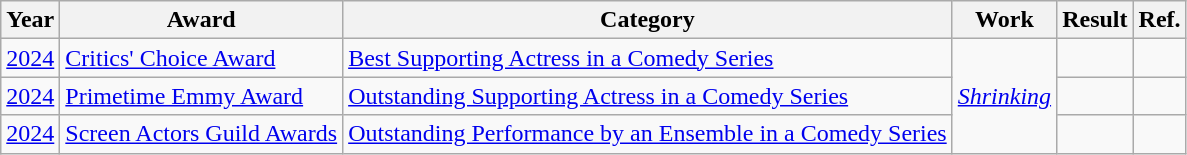<table class="wikitable plainrowheaders">
<tr>
<th>Year</th>
<th>Award</th>
<th>Category</th>
<th>Work</th>
<th>Result</th>
<th>Ref.</th>
</tr>
<tr>
<td><a href='#'>2024</a></td>
<td><a href='#'>Critics' Choice Award</a></td>
<td><a href='#'>Best Supporting Actress in a Comedy Series</a></td>
<td rowspan="3"><em><a href='#'>Shrinking</a></em></td>
<td></td>
<td></td>
</tr>
<tr>
<td><a href='#'>2024</a></td>
<td><a href='#'>Primetime Emmy Award</a></td>
<td><a href='#'>Outstanding Supporting Actress in a Comedy Series</a></td>
<td></td>
<td></td>
</tr>
<tr>
<td><a href='#'>2024</a></td>
<td><a href='#'>Screen Actors Guild Awards</a></td>
<td><a href='#'>
Outstanding Performance by an Ensemble in a Comedy Series</a></td>
<td></td>
<td></td>
</tr>
</table>
